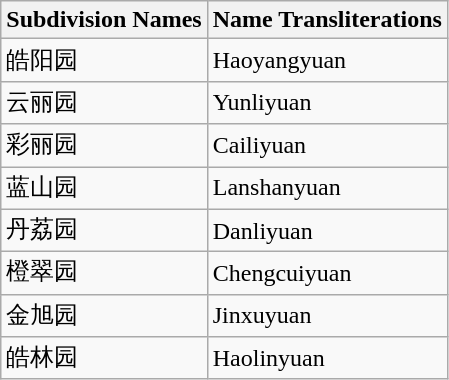<table class="wikitable sortable">
<tr>
<th>Subdivision Names</th>
<th>Name Transliterations</th>
</tr>
<tr>
<td>皓阳园</td>
<td>Haoyangyuan</td>
</tr>
<tr>
<td>云丽园</td>
<td>Yunliyuan</td>
</tr>
<tr>
<td>彩丽园</td>
<td>Cailiyuan</td>
</tr>
<tr>
<td>蓝山园</td>
<td>Lanshanyuan</td>
</tr>
<tr>
<td>丹荔园</td>
<td>Danliyuan</td>
</tr>
<tr>
<td>橙翠园</td>
<td>Chengcuiyuan</td>
</tr>
<tr>
<td>金旭园</td>
<td>Jinxuyuan</td>
</tr>
<tr>
<td>皓林园</td>
<td>Haolinyuan</td>
</tr>
</table>
